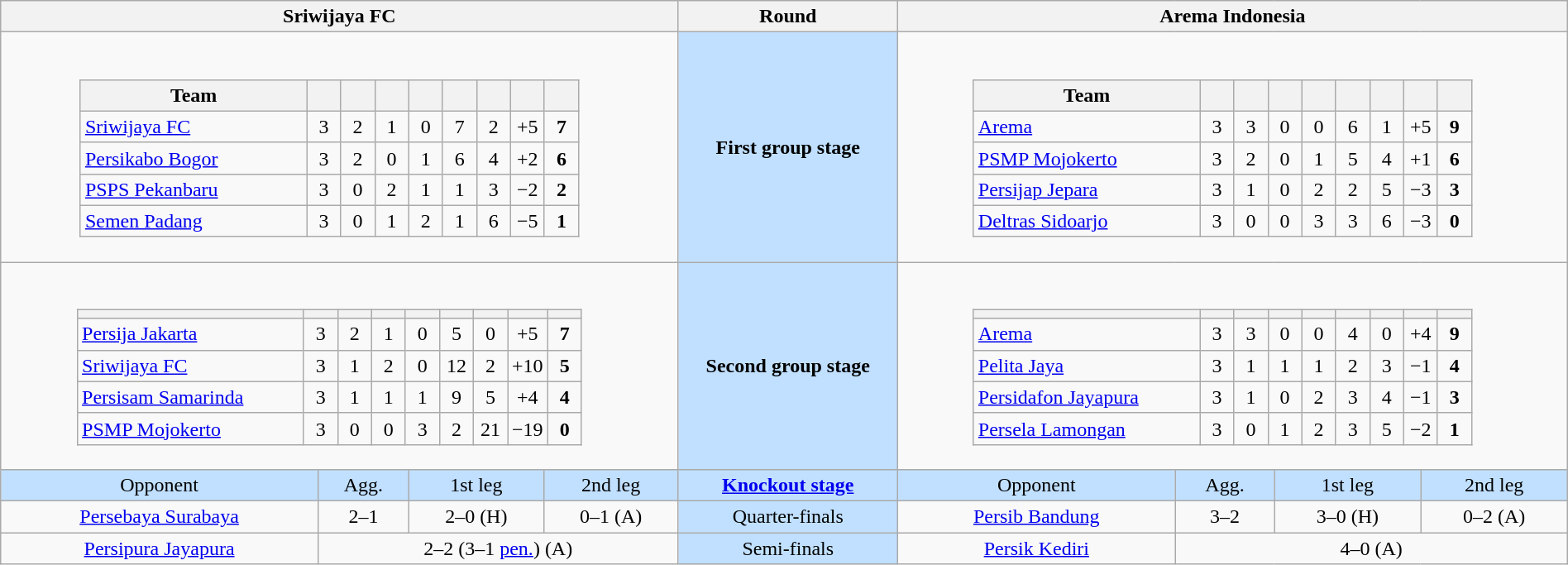<table class="wikitable" width="100%" style="text-align:center">
<tr>
<th colspan=4 style="width:1*">Sriwijaya FC</th>
<th>Round</th>
<th colspan=4 style="width:1*">Arema Indonesia</th>
</tr>
<tr>
<td colspan="4" align=center><br><table class="wikitable" style="text-align:center">
<tr>
<th style="width:175px;">Team</th>
<th width="20"></th>
<th width="20"></th>
<th width="20"></th>
<th width="20"></th>
<th width="20"></th>
<th width="20"></th>
<th width="20"></th>
<th width="20"></th>
</tr>
<tr>
<td align=left><a href='#'>Sriwijaya FC</a></td>
<td>3</td>
<td>2</td>
<td>1</td>
<td>0</td>
<td>7</td>
<td>2</td>
<td>+5</td>
<td><strong>7</strong></td>
</tr>
<tr>
<td align=left><a href='#'>Persikabo Bogor</a></td>
<td>3</td>
<td>2</td>
<td>0</td>
<td>1</td>
<td>6</td>
<td>4</td>
<td>+2</td>
<td><strong>6</strong></td>
</tr>
<tr>
<td align=left><a href='#'>PSPS Pekanbaru</a></td>
<td>3</td>
<td>0</td>
<td>2</td>
<td>1</td>
<td>1</td>
<td>3</td>
<td>−2</td>
<td><strong>2</strong></td>
</tr>
<tr>
<td align=left><a href='#'>Semen Padang</a></td>
<td>3</td>
<td>0</td>
<td>1</td>
<td>2</td>
<td>1</td>
<td>6</td>
<td>−5</td>
<td><strong>1</strong></td>
</tr>
</table>
</td>
<td bgcolor=#c1e0ff><strong>First group stage</strong></td>
<td colspan=4 align=center><br><table class="wikitable" style="text-align:center">
<tr>
<th style="width:175px;">Team</th>
<th width="20"></th>
<th width="20"></th>
<th width="20"></th>
<th width="20"></th>
<th width="20"></th>
<th width="20"></th>
<th width="20"></th>
<th width="20"></th>
</tr>
<tr>
<td align=left><a href='#'>Arema</a></td>
<td>3</td>
<td>3</td>
<td>0</td>
<td>0</td>
<td>6</td>
<td>1</td>
<td>+5</td>
<td><strong>9</strong></td>
</tr>
<tr>
<td align=left><a href='#'>PSMP Mojokerto</a></td>
<td>3</td>
<td>2</td>
<td>0</td>
<td>1</td>
<td>5</td>
<td>4</td>
<td>+1</td>
<td><strong>6</strong></td>
</tr>
<tr>
<td align=left><a href='#'>Persijap Jepara</a></td>
<td>3</td>
<td>1</td>
<td>0</td>
<td>2</td>
<td>2</td>
<td>5</td>
<td>−3</td>
<td><strong>3</strong></td>
</tr>
<tr>
<td align=left><a href='#'>Deltras Sidoarjo</a></td>
<td>3</td>
<td>0</td>
<td>0</td>
<td>3</td>
<td>3</td>
<td>6</td>
<td>−3</td>
<td><strong>0</strong></td>
</tr>
</table>
</td>
</tr>
<tr>
<td colspan="4" align=center><br><table class="wikitable" style="text-align: center;">
<tr>
<th style="width:175px;" abbr="Team"></th>
<th style="width:20px;" abbr="Played"></th>
<th style="width:20px;" abbr="Won"></th>
<th style="width:20px;" abbr="Drawn"></th>
<th style="width:20px;" abbr="Lost"></th>
<th style="width:20px;" abbr="Goals for"></th>
<th style="width:20px;" abbr="Goals against"></th>
<th style="width:20px;" abbr="Goal difference"></th>
<th style="width:20px;" abbr="Points"></th>
</tr>
<tr>
<td align=left><a href='#'>Persija Jakarta</a></td>
<td>3</td>
<td>2</td>
<td>1</td>
<td>0</td>
<td>5</td>
<td>0</td>
<td>+5</td>
<td><strong>7</strong></td>
</tr>
<tr>
<td align=left><a href='#'>Sriwijaya FC</a></td>
<td>3</td>
<td>1</td>
<td>2</td>
<td>0</td>
<td>12</td>
<td>2</td>
<td>+10</td>
<td><strong>5</strong></td>
</tr>
<tr>
<td align=left><a href='#'>Persisam Samarinda</a></td>
<td>3</td>
<td>1</td>
<td>1</td>
<td>1</td>
<td>9</td>
<td>5</td>
<td>+4</td>
<td><strong>4</strong></td>
</tr>
<tr>
<td align=left><a href='#'>PSMP Mojokerto</a></td>
<td>3</td>
<td>0</td>
<td>0</td>
<td>3</td>
<td>2</td>
<td>21</td>
<td>−19</td>
<td><strong>0</strong></td>
</tr>
</table>
</td>
<td bgcolor=#c1e0ff><strong>Second group stage</strong></td>
<td colspan=4 align=center><br><table class="wikitable" style="text-align: center;">
<tr>
<th style="width:175px;" abbr="Team"></th>
<th style="width:20px;" abbr="Played"></th>
<th style="width:20px;" abbr="Won"></th>
<th style="width:20px;" abbr="Drawn"></th>
<th style="width:20px;" abbr="Lost"></th>
<th style="width:20px;" abbr="Goals for"></th>
<th style="width:20px;" abbr="Goals against"></th>
<th style="width:20px;" abbr="Goal difference"></th>
<th style="width:20px;" abbr="Points"></th>
</tr>
<tr>
<td align=left><a href='#'>Arema</a></td>
<td>3</td>
<td>3</td>
<td>0</td>
<td>0</td>
<td>4</td>
<td>0</td>
<td>+4</td>
<td><strong>9</strong></td>
</tr>
<tr>
<td align=left><a href='#'>Pelita Jaya</a></td>
<td>3</td>
<td>1</td>
<td>1</td>
<td>1</td>
<td>2</td>
<td>3</td>
<td>−1</td>
<td><strong>4</strong></td>
</tr>
<tr>
<td align=left><a href='#'>Persidafon Jayapura</a></td>
<td>3</td>
<td>1</td>
<td>0</td>
<td>2</td>
<td>3</td>
<td>4</td>
<td>−1</td>
<td><strong>3</strong></td>
</tr>
<tr>
<td align=left><a href='#'>Persela Lamongan</a></td>
<td>3</td>
<td>0</td>
<td>1</td>
<td>2</td>
<td>3</td>
<td>5</td>
<td>−2</td>
<td><strong>1</strong></td>
</tr>
</table>
</td>
</tr>
<tr valign=top bgcolor=#c1e0ff>
<td>Opponent</td>
<td>Agg.</td>
<td>1st leg</td>
<td>2nd leg</td>
<td bgcolor=#c1e0ff><a href='#'><strong>Knockout stage</strong></a></td>
<td>Opponent</td>
<td>Agg.</td>
<td>1st leg</td>
<td>2nd leg</td>
</tr>
<tr>
<td><a href='#'>Persebaya Surabaya</a></td>
<td>2–1</td>
<td>2–0 (H)</td>
<td>0–1 (A)</td>
<td bgcolor=#c1e0ff>Quarter-finals</td>
<td><a href='#'>Persib Bandung</a></td>
<td>3–2</td>
<td>3–0 (H)</td>
<td>0–2 (A)</td>
</tr>
<tr>
<td><a href='#'>Persipura Jayapura</a></td>
<td colspan=3>2–2 (3–1 <a href='#'>pen.</a>) (A)</td>
<td bgcolor=#c1e0ff>Semi-finals</td>
<td><a href='#'>Persik Kediri</a></td>
<td colspan=3>4–0 (A)</td>
</tr>
</table>
